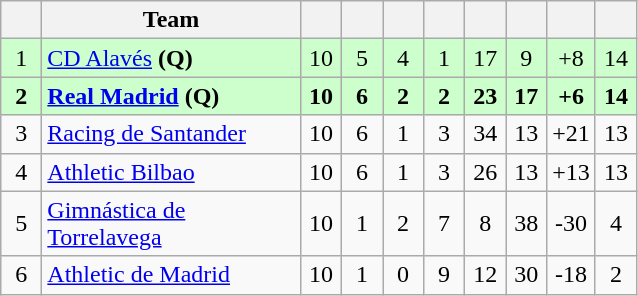<table class="wikitable" style="text-align: center;">
<tr>
<th width=20></th>
<th width=165>Team</th>
<th width=20></th>
<th width=20></th>
<th width=20></th>
<th width=20></th>
<th width=20></th>
<th width=20></th>
<th width=20></th>
<th width=20></th>
</tr>
<tr bgcolor="#CCFFCC">
<td>1</td>
<td align=left><a href='#'>CD Alavés</a> <strong>(Q)</strong></td>
<td>10</td>
<td>5</td>
<td>4</td>
<td>1</td>
<td>17</td>
<td>9</td>
<td>+8</td>
<td>14</td>
</tr>
<tr bgcolor="#CCFFCC">
<td><strong>2</strong></td>
<td align=left><strong><a href='#'>Real Madrid</a> (Q)</strong></td>
<td><strong>10</strong></td>
<td><strong>6</strong></td>
<td><strong>2</strong></td>
<td><strong>2</strong></td>
<td><strong>23</strong></td>
<td><strong>17</strong></td>
<td><strong>+6</strong></td>
<td><strong>14</strong></td>
</tr>
<tr>
<td>3</td>
<td align=left><a href='#'>Racing de Santander</a></td>
<td>10</td>
<td>6</td>
<td>1</td>
<td>3</td>
<td>34</td>
<td>13</td>
<td>+21</td>
<td>13</td>
</tr>
<tr>
<td>4</td>
<td align=left><a href='#'>Athletic Bilbao</a></td>
<td>10</td>
<td>6</td>
<td>1</td>
<td>3</td>
<td>26</td>
<td>13</td>
<td>+13</td>
<td>13</td>
</tr>
<tr>
<td>5</td>
<td align=left><a href='#'>Gimnástica de Torrelavega</a></td>
<td>10</td>
<td>1</td>
<td>2</td>
<td>7</td>
<td>8</td>
<td>38</td>
<td>-30</td>
<td>4</td>
</tr>
<tr>
<td>6</td>
<td align=left><a href='#'>Athletic de Madrid</a></td>
<td>10</td>
<td>1</td>
<td>0</td>
<td>9</td>
<td>12</td>
<td>30</td>
<td>-18</td>
<td>2</td>
</tr>
</table>
